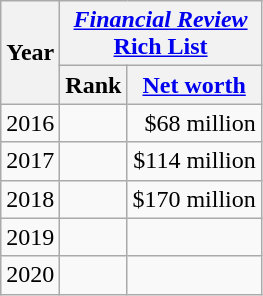<table class="wikitable">
<tr>
<th rowspan=2>Year</th>
<th colspan=2><em><a href='#'>Financial Review</a></em><br><a href='#'>Rich List</a></th>
</tr>
<tr>
<th>Rank</th>
<th><a href='#'>Net worth</a></th>
</tr>
<tr>
<td>2016</td>
<td align="center"></td>
<td align="right">$68 million</td>
</tr>
<tr>
<td>2017</td>
<td align="center"></td>
<td align="right">$114 million </td>
</tr>
<tr>
<td>2018</td>
<td align="center"></td>
<td align="right">$170 million </td>
</tr>
<tr>
<td>2019</td>
<td align="center"></td>
<td align="right"></td>
</tr>
<tr>
<td>2020</td>
<td align="center"></td>
<td align="right"></td>
</tr>
</table>
